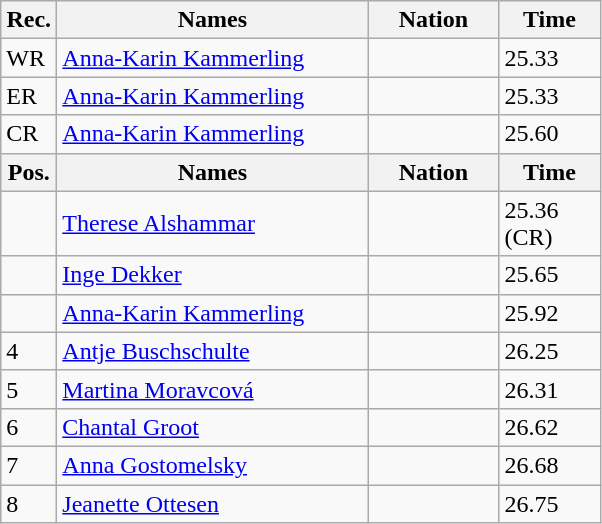<table class=wikitable>
<tr>
<th width="30">Rec.</th>
<th width="200">Names</th>
<th width="80">Nation</th>
<th width="60">Time</th>
</tr>
<tr>
<td>WR</td>
<td><a href='#'>Anna-Karin Kammerling</a></td>
<td></td>
<td>25.33</td>
</tr>
<tr>
<td>ER</td>
<td><a href='#'>Anna-Karin Kammerling</a></td>
<td></td>
<td>25.33</td>
</tr>
<tr>
<td>CR</td>
<td><a href='#'>Anna-Karin Kammerling</a></td>
<td></td>
<td>25.60</td>
</tr>
<tr>
<th>Pos.</th>
<th>Names</th>
<th>Nation</th>
<th>Time</th>
</tr>
<tr>
<td></td>
<td><a href='#'>Therese Alshammar</a></td>
<td></td>
<td>25.36 (CR)</td>
</tr>
<tr>
<td></td>
<td><a href='#'>Inge Dekker</a></td>
<td></td>
<td>25.65</td>
</tr>
<tr>
<td></td>
<td><a href='#'>Anna-Karin Kammerling</a></td>
<td></td>
<td>25.92</td>
</tr>
<tr>
<td>4</td>
<td><a href='#'>Antje Buschschulte</a></td>
<td></td>
<td>26.25</td>
</tr>
<tr>
<td>5</td>
<td><a href='#'>Martina Moravcová</a></td>
<td></td>
<td>26.31</td>
</tr>
<tr>
<td>6</td>
<td><a href='#'>Chantal Groot</a></td>
<td></td>
<td>26.62</td>
</tr>
<tr>
<td>7</td>
<td><a href='#'>Anna Gostomelsky</a></td>
<td></td>
<td>26.68</td>
</tr>
<tr>
<td>8</td>
<td><a href='#'>Jeanette Ottesen</a></td>
<td></td>
<td>26.75</td>
</tr>
</table>
